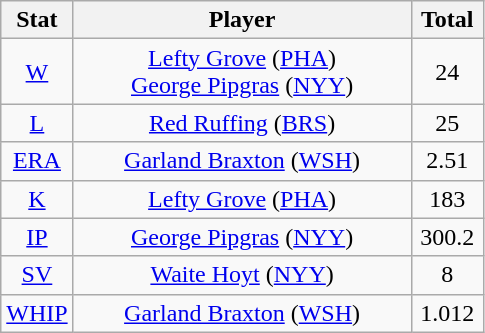<table class="wikitable" style="text-align:center;">
<tr>
<th style="width:15%;">Stat</th>
<th>Player</th>
<th style="width:15%;">Total</th>
</tr>
<tr>
<td><a href='#'>W</a></td>
<td><a href='#'>Lefty Grove</a> (<a href='#'>PHA</a>)<br><a href='#'>George Pipgras</a> (<a href='#'>NYY</a>)</td>
<td>24</td>
</tr>
<tr>
<td><a href='#'>L</a></td>
<td><a href='#'>Red Ruffing</a> (<a href='#'>BRS</a>)</td>
<td>25</td>
</tr>
<tr>
<td><a href='#'>ERA</a></td>
<td><a href='#'>Garland Braxton</a> (<a href='#'>WSH</a>)</td>
<td>2.51</td>
</tr>
<tr>
<td><a href='#'>K</a></td>
<td><a href='#'>Lefty Grove</a> (<a href='#'>PHA</a>)</td>
<td>183</td>
</tr>
<tr>
<td><a href='#'>IP</a></td>
<td><a href='#'>George Pipgras</a> (<a href='#'>NYY</a>)</td>
<td>300.2</td>
</tr>
<tr>
<td><a href='#'>SV</a></td>
<td><a href='#'>Waite Hoyt</a> (<a href='#'>NYY</a>)</td>
<td>8</td>
</tr>
<tr>
<td><a href='#'>WHIP</a></td>
<td><a href='#'>Garland Braxton</a> (<a href='#'>WSH</a>)</td>
<td>1.012</td>
</tr>
</table>
